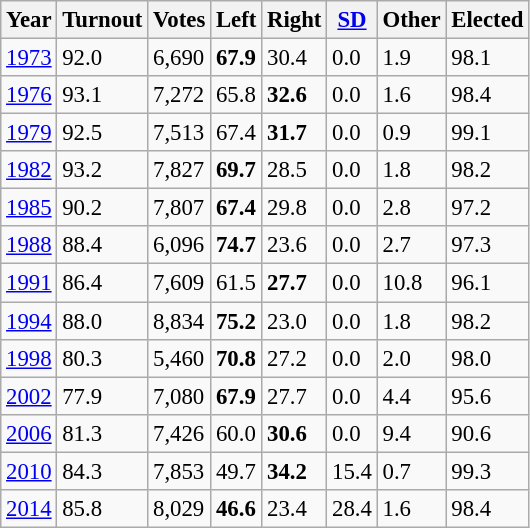<table class="wikitable sortable" style="font-size: 95%;">
<tr>
<th>Year</th>
<th>Turnout</th>
<th>Votes</th>
<th>Left</th>
<th>Right</th>
<th><a href='#'>SD</a></th>
<th>Other</th>
<th>Elected</th>
</tr>
<tr>
<td><a href='#'>1973</a></td>
<td>92.0</td>
<td>6,690</td>
<td><strong>67.9</strong></td>
<td>30.4</td>
<td>0.0</td>
<td>1.9</td>
<td>98.1</td>
</tr>
<tr>
<td><a href='#'>1976</a></td>
<td>93.1</td>
<td>7,272</td>
<td>65.8</td>
<td><strong>32.6</strong></td>
<td>0.0</td>
<td>1.6</td>
<td>98.4</td>
</tr>
<tr>
<td><a href='#'>1979</a></td>
<td>92.5</td>
<td>7,513</td>
<td>67.4</td>
<td><strong>31.7</strong></td>
<td>0.0</td>
<td>0.9</td>
<td>99.1</td>
</tr>
<tr>
<td><a href='#'>1982</a></td>
<td>93.2</td>
<td>7,827</td>
<td><strong>69.7</strong></td>
<td>28.5</td>
<td>0.0</td>
<td>1.8</td>
<td>98.2</td>
</tr>
<tr>
<td><a href='#'>1985</a></td>
<td>90.2</td>
<td>7,807</td>
<td><strong>67.4</strong></td>
<td>29.8</td>
<td>0.0</td>
<td>2.8</td>
<td>97.2</td>
</tr>
<tr>
<td><a href='#'>1988</a></td>
<td>88.4</td>
<td>6,096</td>
<td><strong>74.7</strong></td>
<td>23.6</td>
<td>0.0</td>
<td>2.7</td>
<td>97.3</td>
</tr>
<tr>
<td><a href='#'>1991</a></td>
<td>86.4</td>
<td>7,609</td>
<td>61.5</td>
<td><strong>27.7</strong></td>
<td>0.0</td>
<td>10.8</td>
<td>96.1</td>
</tr>
<tr>
<td><a href='#'>1994</a></td>
<td>88.0</td>
<td>8,834</td>
<td><strong>75.2</strong></td>
<td>23.0</td>
<td>0.0</td>
<td>1.8</td>
<td>98.2</td>
</tr>
<tr>
<td><a href='#'>1998</a></td>
<td>80.3</td>
<td>5,460</td>
<td><strong>70.8</strong></td>
<td>27.2</td>
<td>0.0</td>
<td>2.0</td>
<td>98.0</td>
</tr>
<tr>
<td><a href='#'>2002</a></td>
<td>77.9</td>
<td>7,080</td>
<td><strong>67.9</strong></td>
<td>27.7</td>
<td>0.0</td>
<td>4.4</td>
<td>95.6</td>
</tr>
<tr>
<td><a href='#'>2006</a></td>
<td>81.3</td>
<td>7,426</td>
<td>60.0</td>
<td><strong>30.6</strong></td>
<td>0.0</td>
<td>9.4</td>
<td>90.6</td>
</tr>
<tr>
<td><a href='#'>2010</a></td>
<td>84.3</td>
<td>7,853</td>
<td>49.7</td>
<td><strong>34.2</strong></td>
<td>15.4</td>
<td>0.7</td>
<td>99.3</td>
</tr>
<tr>
<td><a href='#'>2014</a></td>
<td>85.8</td>
<td>8,029</td>
<td><strong>46.6</strong></td>
<td>23.4</td>
<td>28.4</td>
<td>1.6</td>
<td>98.4</td>
</tr>
</table>
